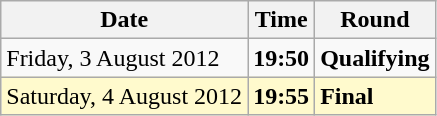<table class="wikitable">
<tr>
<th>Date</th>
<th>Time</th>
<th>Round</th>
</tr>
<tr>
<td>Friday, 3 August 2012</td>
<td><strong>19:50</strong></td>
<td><strong>Qualifying</strong></td>
</tr>
<tr style=background:lemonchiffon>
<td>Saturday, 4 August 2012</td>
<td><strong>19:55</strong></td>
<td><strong>Final</strong></td>
</tr>
</table>
